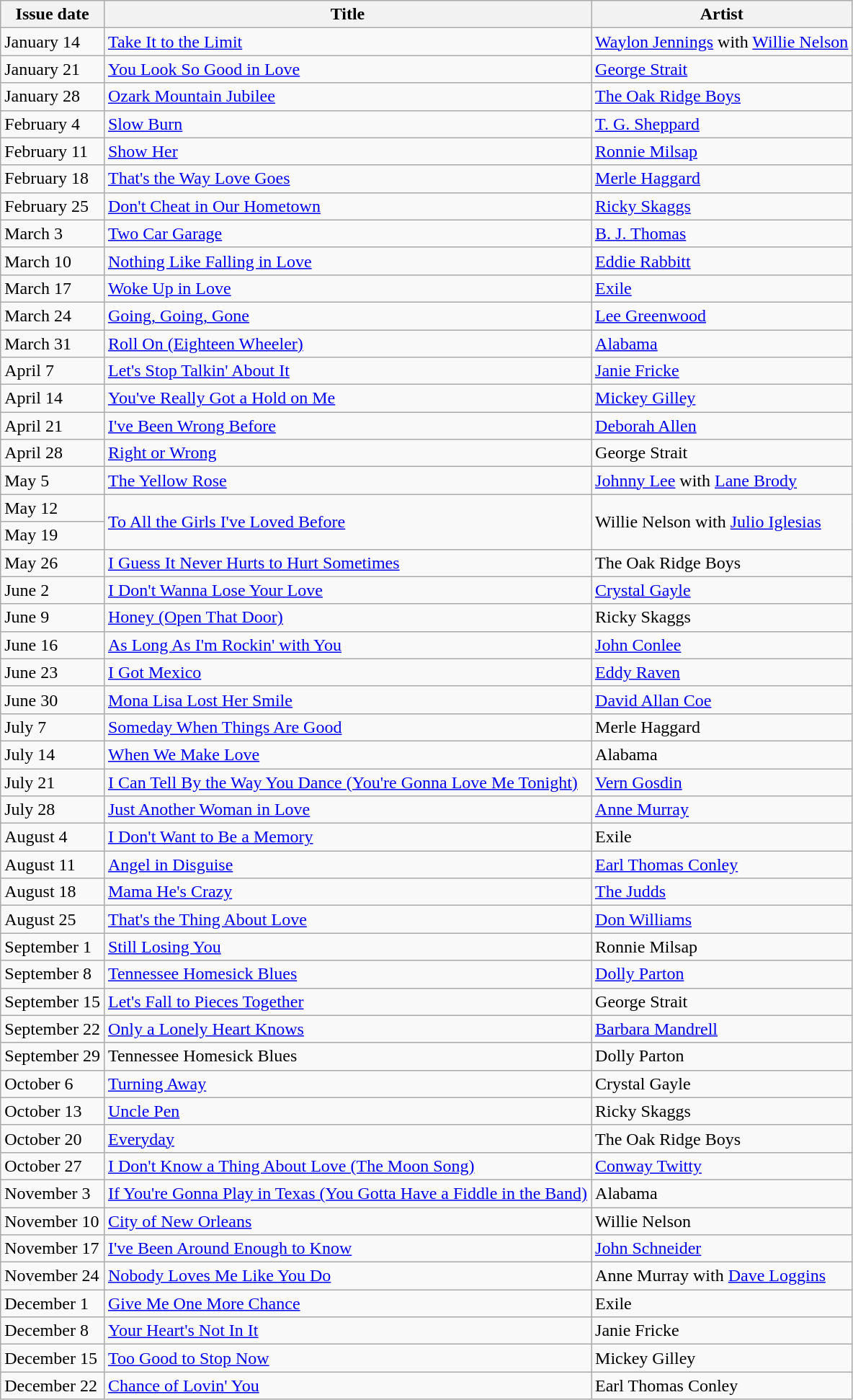<table class="wikitable">
<tr>
<th>Issue date</th>
<th>Title</th>
<th>Artist</th>
</tr>
<tr>
<td>January 14</td>
<td><a href='#'>Take It to the Limit</a></td>
<td><a href='#'>Waylon Jennings</a> with <a href='#'>Willie Nelson</a></td>
</tr>
<tr>
<td>January 21</td>
<td><a href='#'>You Look So Good in Love</a></td>
<td><a href='#'>George Strait</a></td>
</tr>
<tr>
<td>January 28</td>
<td><a href='#'>Ozark Mountain Jubilee</a></td>
<td><a href='#'>The Oak Ridge Boys</a></td>
</tr>
<tr>
<td>February 4</td>
<td><a href='#'>Slow Burn</a></td>
<td><a href='#'>T. G. Sheppard</a></td>
</tr>
<tr>
<td>February 11</td>
<td><a href='#'>Show Her</a></td>
<td><a href='#'>Ronnie Milsap</a></td>
</tr>
<tr>
<td>February 18</td>
<td><a href='#'>That's the Way Love Goes</a></td>
<td><a href='#'>Merle Haggard</a></td>
</tr>
<tr>
<td>February 25</td>
<td><a href='#'>Don't Cheat in Our Hometown</a></td>
<td><a href='#'>Ricky Skaggs</a></td>
</tr>
<tr>
<td>March 3</td>
<td><a href='#'>Two Car Garage</a></td>
<td><a href='#'>B. J. Thomas</a></td>
</tr>
<tr>
<td>March 10</td>
<td><a href='#'>Nothing Like Falling in Love</a></td>
<td><a href='#'>Eddie Rabbitt</a></td>
</tr>
<tr>
<td>March 17</td>
<td><a href='#'>Woke Up in Love</a></td>
<td><a href='#'>Exile</a></td>
</tr>
<tr>
<td>March 24</td>
<td><a href='#'>Going, Going, Gone</a></td>
<td><a href='#'>Lee Greenwood</a></td>
</tr>
<tr>
<td>March 31</td>
<td><a href='#'>Roll On (Eighteen Wheeler)</a></td>
<td><a href='#'>Alabama</a></td>
</tr>
<tr>
<td>April 7</td>
<td><a href='#'>Let's Stop Talkin' About It</a></td>
<td><a href='#'>Janie Fricke</a></td>
</tr>
<tr>
<td>April 14</td>
<td><a href='#'>You've Really Got a Hold on Me</a></td>
<td><a href='#'>Mickey Gilley</a></td>
</tr>
<tr>
<td>April 21</td>
<td><a href='#'>I've Been Wrong Before</a></td>
<td><a href='#'>Deborah Allen</a></td>
</tr>
<tr>
<td>April 28</td>
<td><a href='#'>Right or Wrong</a></td>
<td>George Strait</td>
</tr>
<tr>
<td>May 5</td>
<td><a href='#'>The Yellow Rose</a></td>
<td><a href='#'>Johnny Lee</a> with <a href='#'>Lane Brody</a></td>
</tr>
<tr>
<td>May 12</td>
<td rowspan=2><a href='#'>To All the Girls I've Loved Before</a></td>
<td rowspan=2>Willie Nelson with <a href='#'>Julio Iglesias</a></td>
</tr>
<tr>
<td>May 19</td>
</tr>
<tr>
<td>May 26</td>
<td><a href='#'>I Guess It Never Hurts to Hurt Sometimes</a></td>
<td>The Oak Ridge Boys</td>
</tr>
<tr>
<td>June 2</td>
<td><a href='#'>I Don't Wanna Lose Your Love</a></td>
<td><a href='#'>Crystal Gayle</a></td>
</tr>
<tr>
<td>June 9</td>
<td><a href='#'>Honey (Open That Door)</a></td>
<td>Ricky Skaggs</td>
</tr>
<tr>
<td>June 16</td>
<td><a href='#'>As Long As I'm Rockin' with You</a></td>
<td><a href='#'>John Conlee</a></td>
</tr>
<tr>
<td>June 23</td>
<td><a href='#'>I Got Mexico</a></td>
<td><a href='#'>Eddy Raven</a></td>
</tr>
<tr>
<td>June 30</td>
<td><a href='#'>Mona Lisa Lost Her Smile</a></td>
<td><a href='#'>David Allan Coe</a></td>
</tr>
<tr>
<td>July 7</td>
<td><a href='#'>Someday When Things Are Good</a></td>
<td>Merle Haggard</td>
</tr>
<tr>
<td>July 14</td>
<td><a href='#'>When We Make Love</a></td>
<td>Alabama</td>
</tr>
<tr>
<td>July 21</td>
<td><a href='#'>I Can Tell By the Way You Dance (You're Gonna Love Me Tonight)</a></td>
<td><a href='#'>Vern Gosdin</a></td>
</tr>
<tr>
<td>July 28</td>
<td><a href='#'>Just Another Woman in Love</a></td>
<td><a href='#'>Anne Murray</a></td>
</tr>
<tr>
<td>August 4</td>
<td><a href='#'>I Don't Want to Be a Memory</a></td>
<td>Exile</td>
</tr>
<tr>
<td>August 11</td>
<td><a href='#'>Angel in Disguise</a></td>
<td><a href='#'>Earl Thomas Conley</a></td>
</tr>
<tr>
<td>August 18</td>
<td><a href='#'>Mama He's Crazy</a></td>
<td><a href='#'>The Judds</a></td>
</tr>
<tr>
<td>August 25</td>
<td><a href='#'>That's the Thing About Love</a></td>
<td><a href='#'>Don Williams</a></td>
</tr>
<tr>
<td>September 1</td>
<td><a href='#'>Still Losing You</a></td>
<td>Ronnie Milsap</td>
</tr>
<tr>
<td>September 8</td>
<td><a href='#'>Tennessee Homesick Blues</a></td>
<td><a href='#'>Dolly Parton</a></td>
</tr>
<tr>
<td>September 15</td>
<td><a href='#'>Let's Fall to Pieces Together</a></td>
<td>George Strait</td>
</tr>
<tr>
<td>September 22</td>
<td><a href='#'>Only a Lonely Heart Knows</a></td>
<td><a href='#'>Barbara Mandrell</a></td>
</tr>
<tr>
<td>September 29</td>
<td>Tennessee Homesick Blues</td>
<td>Dolly Parton</td>
</tr>
<tr>
<td>October 6</td>
<td><a href='#'>Turning Away</a></td>
<td>Crystal Gayle</td>
</tr>
<tr>
<td>October 13</td>
<td><a href='#'>Uncle Pen</a></td>
<td>Ricky Skaggs</td>
</tr>
<tr>
<td>October 20</td>
<td><a href='#'>Everyday</a></td>
<td>The Oak Ridge Boys</td>
</tr>
<tr>
<td>October 27</td>
<td><a href='#'>I Don't Know a Thing About Love (The Moon Song)</a></td>
<td><a href='#'>Conway Twitty</a></td>
</tr>
<tr>
<td>November 3</td>
<td><a href='#'>If You're Gonna Play in Texas (You Gotta Have a Fiddle in the Band)</a></td>
<td>Alabama</td>
</tr>
<tr>
<td>November 10</td>
<td><a href='#'>City of New Orleans</a></td>
<td>Willie Nelson</td>
</tr>
<tr>
<td>November 17</td>
<td><a href='#'>I've Been Around Enough to Know</a></td>
<td><a href='#'>John Schneider</a></td>
</tr>
<tr>
<td>November 24</td>
<td><a href='#'>Nobody Loves Me Like You Do</a></td>
<td>Anne Murray with <a href='#'>Dave Loggins</a></td>
</tr>
<tr>
<td>December 1</td>
<td><a href='#'>Give Me One More Chance</a></td>
<td>Exile</td>
</tr>
<tr>
<td>December 8</td>
<td><a href='#'>Your Heart's Not In It</a></td>
<td>Janie Fricke</td>
</tr>
<tr>
<td>December 15</td>
<td><a href='#'>Too Good to Stop Now</a></td>
<td>Mickey Gilley</td>
</tr>
<tr>
<td>December 22</td>
<td><a href='#'>Chance of Lovin' You</a></td>
<td>Earl Thomas Conley</td>
</tr>
</table>
